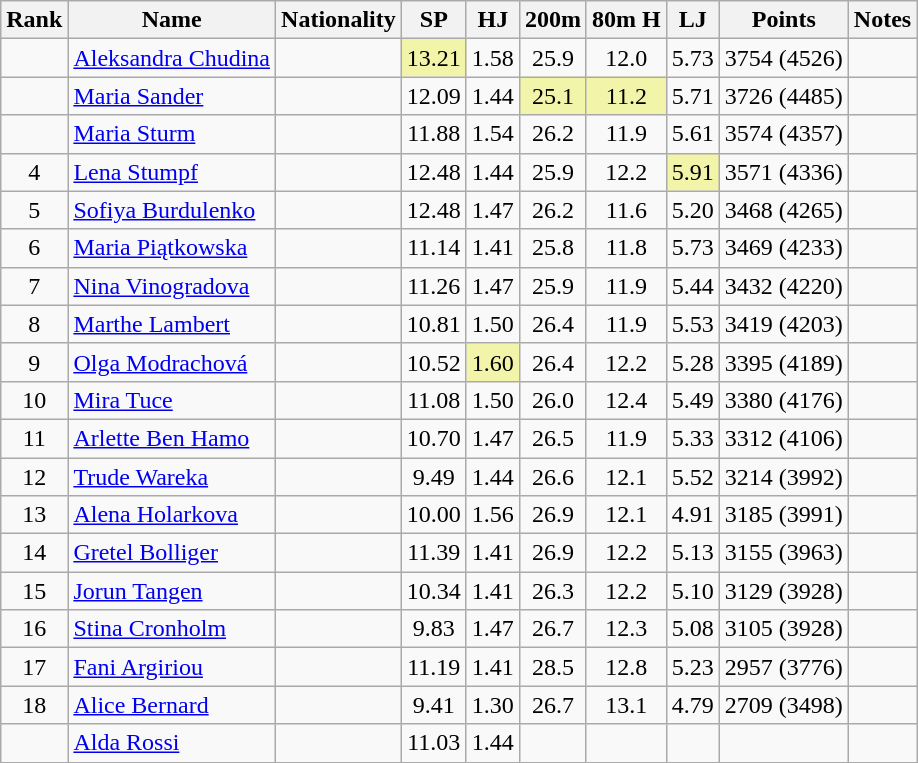<table class="wikitable sortable" style="text-align:center">
<tr>
<th>Rank</th>
<th>Name</th>
<th>Nationality</th>
<th>SP</th>
<th>HJ</th>
<th>200m</th>
<th>80m H</th>
<th>LJ</th>
<th>Points</th>
<th>Notes</th>
</tr>
<tr>
<td></td>
<td align=left><a href='#'>Aleksandra Chudina</a></td>
<td align=left></td>
<td bgcolor=#F2F5A9>13.21</td>
<td>1.58</td>
<td>25.9</td>
<td>12.0</td>
<td>5.73</td>
<td>3754 (4526)</td>
<td></td>
</tr>
<tr>
<td></td>
<td align=left><a href='#'>Maria Sander</a></td>
<td align=left></td>
<td>12.09</td>
<td>1.44</td>
<td bgcolor=#F2F5A9>25.1</td>
<td bgcolor=#F2F5A9>11.2</td>
<td>5.71</td>
<td>3726 (4485)</td>
<td></td>
</tr>
<tr>
<td></td>
<td align=left><a href='#'>Maria Sturm</a></td>
<td align=left></td>
<td>11.88</td>
<td>1.54</td>
<td>26.2</td>
<td>11.9</td>
<td>5.61</td>
<td>3574 (4357)</td>
<td></td>
</tr>
<tr>
<td>4</td>
<td align=left><a href='#'>Lena Stumpf</a></td>
<td align=left></td>
<td>12.48</td>
<td>1.44</td>
<td>25.9</td>
<td>12.2</td>
<td bgcolor=#F2F5A9>5.91</td>
<td>3571 (4336)</td>
<td></td>
</tr>
<tr>
<td>5</td>
<td align=left><a href='#'>Sofiya Burdulenko</a></td>
<td align=left></td>
<td>12.48</td>
<td>1.47</td>
<td>26.2</td>
<td>11.6</td>
<td>5.20</td>
<td>3468 (4265)</td>
<td></td>
</tr>
<tr>
<td>6</td>
<td align=left><a href='#'>Maria Piątkowska</a></td>
<td align=left></td>
<td>11.14</td>
<td>1.41</td>
<td>25.8</td>
<td>11.8</td>
<td>5.73</td>
<td>3469 (4233)</td>
<td></td>
</tr>
<tr>
<td>7</td>
<td align=left><a href='#'>Nina Vinogradova</a></td>
<td align=left></td>
<td>11.26</td>
<td>1.47</td>
<td>25.9</td>
<td>11.9</td>
<td>5.44</td>
<td>3432 (4220)</td>
<td></td>
</tr>
<tr>
<td>8</td>
<td align=left><a href='#'>Marthe Lambert</a></td>
<td align=left></td>
<td>10.81</td>
<td>1.50</td>
<td>26.4</td>
<td>11.9</td>
<td>5.53</td>
<td>3419 (4203)</td>
<td></td>
</tr>
<tr>
<td>9</td>
<td align=left><a href='#'>Olga Modrachová</a></td>
<td align=left></td>
<td>10.52</td>
<td bgcolor=#F2F5A9>1.60</td>
<td>26.4</td>
<td>12.2</td>
<td>5.28</td>
<td>3395 (4189)</td>
<td></td>
</tr>
<tr>
<td>10</td>
<td align=left><a href='#'>Mira Tuce</a></td>
<td align=left></td>
<td>11.08</td>
<td>1.50</td>
<td>26.0</td>
<td>12.4</td>
<td>5.49</td>
<td>3380 (4176)</td>
<td></td>
</tr>
<tr>
<td>11</td>
<td align=left><a href='#'>Arlette Ben Hamo</a></td>
<td align=left></td>
<td>10.70</td>
<td>1.47</td>
<td>26.5</td>
<td>11.9</td>
<td>5.33</td>
<td>3312 (4106)</td>
<td></td>
</tr>
<tr>
<td>12</td>
<td align=left><a href='#'>Trude Wareka</a></td>
<td align=left></td>
<td>9.49</td>
<td>1.44</td>
<td>26.6</td>
<td>12.1</td>
<td>5.52</td>
<td>3214 (3992)</td>
<td></td>
</tr>
<tr>
<td>13</td>
<td align=left><a href='#'>Alena Holarkova</a></td>
<td align=left></td>
<td>10.00</td>
<td>1.56</td>
<td>26.9</td>
<td>12.1</td>
<td>4.91</td>
<td>3185 (3991)</td>
<td></td>
</tr>
<tr>
<td>14</td>
<td align=left><a href='#'>Gretel Bolliger</a></td>
<td align=left></td>
<td>11.39</td>
<td>1.41</td>
<td>26.9</td>
<td>12.2</td>
<td>5.13</td>
<td>3155 (3963)</td>
<td></td>
</tr>
<tr>
<td>15</td>
<td align=left><a href='#'>Jorun Tangen</a></td>
<td align=left></td>
<td>10.34</td>
<td>1.41</td>
<td>26.3</td>
<td>12.2</td>
<td>5.10</td>
<td>3129 (3928)</td>
<td></td>
</tr>
<tr>
<td>16</td>
<td align=left><a href='#'>Stina Cronholm</a></td>
<td align=left></td>
<td>9.83</td>
<td>1.47</td>
<td>26.7</td>
<td>12.3</td>
<td>5.08</td>
<td>3105 (3928)</td>
<td></td>
</tr>
<tr>
<td>17</td>
<td align=left><a href='#'>Fani Argiriou</a></td>
<td align=left></td>
<td>11.19</td>
<td>1.41</td>
<td>28.5</td>
<td>12.8</td>
<td>5.23</td>
<td>2957 (3776)</td>
<td></td>
</tr>
<tr>
<td>18</td>
<td align=left><a href='#'>Alice Bernard</a></td>
<td align=left></td>
<td>9.41</td>
<td>1.30</td>
<td>26.7</td>
<td>13.1</td>
<td>4.79</td>
<td>2709 (3498)</td>
<td></td>
</tr>
<tr>
<td></td>
<td align=left><a href='#'>Alda Rossi</a></td>
<td align=left></td>
<td>11.03</td>
<td>1.44</td>
<td></td>
<td></td>
<td></td>
<td></td>
<td></td>
</tr>
</table>
